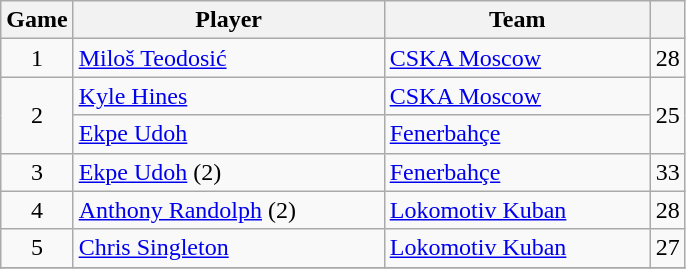<table class="wikitable sortable" style="text-align: center">
<tr>
<th>Game</th>
<th style="width:200px;">Player</th>
<th style="width:170px;">Team</th>
<th></th>
</tr>
<tr>
<td>1</td>
<td align="left"> <a href='#'>Miloš Teodosić</a></td>
<td align="left"> <a href='#'>CSKA Moscow</a></td>
<td>28</td>
</tr>
<tr>
<td rowspan="2">2</td>
<td align="left"> <a href='#'>Kyle Hines</a></td>
<td align="left"> <a href='#'>CSKA Moscow</a></td>
<td rowspan="2">25</td>
</tr>
<tr>
<td align="left"> <a href='#'>Ekpe Udoh</a></td>
<td align="left"> <a href='#'>Fenerbahçe</a></td>
</tr>
<tr>
<td>3</td>
<td align="left"> <a href='#'>Ekpe Udoh</a> (2)</td>
<td align="left"> <a href='#'>Fenerbahçe</a></td>
<td>33</td>
</tr>
<tr>
<td>4</td>
<td align="left"> <a href='#'>Anthony Randolph</a> (2)</td>
<td align="left"> <a href='#'>Lokomotiv Kuban</a></td>
<td>28</td>
</tr>
<tr>
<td>5</td>
<td align="left"> <a href='#'>Chris Singleton</a></td>
<td align="left"> <a href='#'>Lokomotiv Kuban</a></td>
<td>27</td>
</tr>
<tr>
</tr>
</table>
